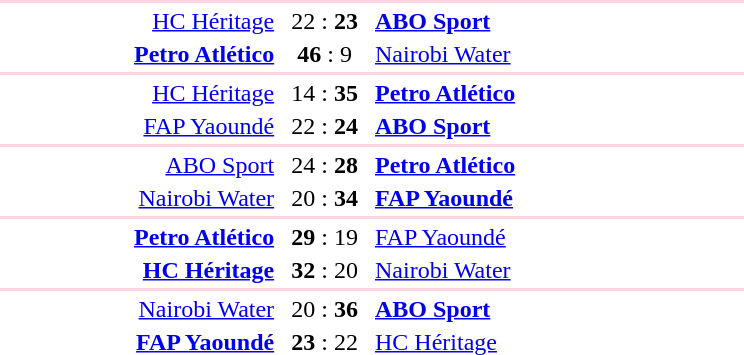<table style="text-align:center" width=500>
<tr>
<th width=30%></th>
<th width=10%></th>
<th width=30%></th>
<th width=10%></th>
</tr>
<tr align="left" bgcolor=#ffd4e4>
<td colspan=4></td>
</tr>
<tr>
<td align="right"><a href='#'>HC Héritage</a> </td>
<td>22 : <strong>23</strong></td>
<td align=left> <strong><a href='#'>ABO Sport</a></strong></td>
</tr>
<tr>
<td align="right"><strong><a href='#'>Petro Atlético</a></strong> </td>
<td><strong>46</strong> : 9</td>
<td align=left> <a href='#'>Nairobi Water</a></td>
</tr>
<tr align="left" bgcolor=#ffd4e4>
<td colspan=4></td>
</tr>
<tr>
<td align="right"><a href='#'>HC Héritage</a> </td>
<td>14 : <strong>35</strong></td>
<td align=left> <strong><a href='#'>Petro Atlético</a></strong></td>
</tr>
<tr>
<td align="right"><a href='#'>FAP Yaoundé</a> </td>
<td>22 : <strong>24</strong></td>
<td align=left> <strong><a href='#'>ABO Sport</a></strong></td>
</tr>
<tr align="left" bgcolor=#ffd4e4>
<td colspan=4></td>
</tr>
<tr>
<td align="right"><a href='#'>ABO Sport</a> </td>
<td>24 : <strong>28</strong></td>
<td align=left> <strong><a href='#'>Petro Atlético</a></strong></td>
</tr>
<tr>
<td align="right"><a href='#'>Nairobi Water</a> </td>
<td>20 : <strong>34</strong></td>
<td align=left> <strong><a href='#'>FAP Yaoundé</a></strong></td>
</tr>
<tr align="left" bgcolor=#ffd4e4>
<td colspan=4></td>
</tr>
<tr>
<td align="right"><strong><a href='#'>Petro Atlético</a></strong> </td>
<td><strong>29</strong> : 19</td>
<td align=left> <a href='#'>FAP Yaoundé</a></td>
</tr>
<tr>
<td align="right"><strong><a href='#'>HC Héritage</a></strong> </td>
<td><strong>32</strong> : 20</td>
<td align=left> <a href='#'>Nairobi Water</a></td>
</tr>
<tr align="left" bgcolor=#ffd4e4>
<td colspan=4></td>
</tr>
<tr>
<td align="right"><a href='#'>Nairobi Water</a> </td>
<td>20 : <strong>36</strong></td>
<td align=left> <strong><a href='#'>ABO Sport</a></strong></td>
</tr>
<tr>
<td align="right"><strong><a href='#'>FAP Yaoundé</a></strong> </td>
<td><strong>23</strong> : 22</td>
<td align=left> <a href='#'>HC Héritage</a></td>
</tr>
</table>
